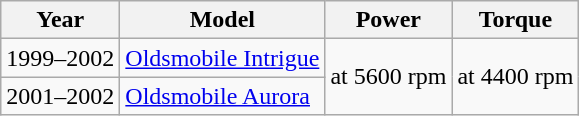<table class=wikitable>
<tr>
<th>Year</th>
<th>Model</th>
<th>Power</th>
<th>Torque</th>
</tr>
<tr>
<td>1999–2002</td>
<td><a href='#'>Oldsmobile Intrigue</a></td>
<td rowspan=2> at 5600 rpm</td>
<td rowspan=2> at 4400 rpm</td>
</tr>
<tr>
<td>2001–2002</td>
<td><a href='#'>Oldsmobile Aurora</a></td>
</tr>
</table>
